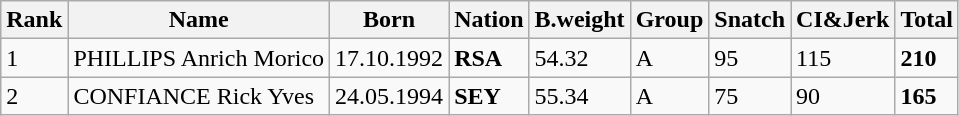<table class="wikitable">
<tr>
<th>Rank</th>
<th>Name</th>
<th>Born</th>
<th>Nation</th>
<th>B.weight</th>
<th>Group</th>
<th>Snatch</th>
<th>CI&Jerk</th>
<th>Total</th>
</tr>
<tr>
<td>1</td>
<td>PHILLIPS Anrich Morico</td>
<td>17.10.1992</td>
<td><strong>RSA</strong></td>
<td>54.32</td>
<td>A</td>
<td>95</td>
<td>115</td>
<td><strong>210</strong></td>
</tr>
<tr>
<td>2</td>
<td>CONFIANCE Rick Yves</td>
<td>24.05.1994</td>
<td><strong>SEY</strong></td>
<td>55.34</td>
<td>A</td>
<td>75</td>
<td>90</td>
<td><strong>165</strong></td>
</tr>
</table>
